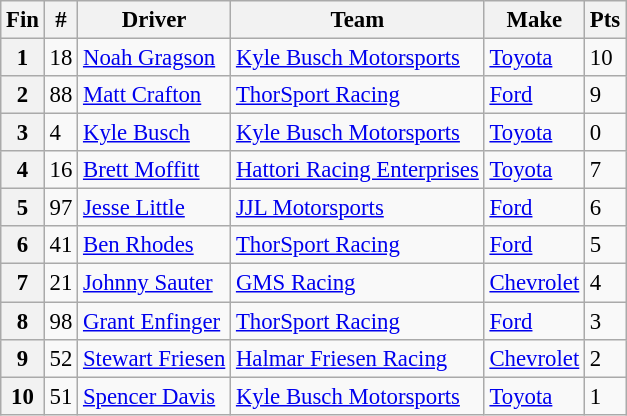<table class="wikitable" style="font-size:95%">
<tr>
<th>Fin</th>
<th>#</th>
<th>Driver</th>
<th>Team</th>
<th>Make</th>
<th>Pts</th>
</tr>
<tr>
<th>1</th>
<td>18</td>
<td><a href='#'>Noah Gragson</a></td>
<td><a href='#'>Kyle Busch Motorsports</a></td>
<td><a href='#'>Toyota</a></td>
<td>10</td>
</tr>
<tr>
<th>2</th>
<td>88</td>
<td><a href='#'>Matt Crafton</a></td>
<td><a href='#'>ThorSport Racing</a></td>
<td><a href='#'>Ford</a></td>
<td>9</td>
</tr>
<tr>
<th>3</th>
<td>4</td>
<td><a href='#'>Kyle Busch</a></td>
<td><a href='#'>Kyle Busch Motorsports</a></td>
<td><a href='#'>Toyota</a></td>
<td>0</td>
</tr>
<tr>
<th>4</th>
<td>16</td>
<td><a href='#'>Brett Moffitt</a></td>
<td><a href='#'>Hattori Racing Enterprises</a></td>
<td><a href='#'>Toyota</a></td>
<td>7</td>
</tr>
<tr>
<th>5</th>
<td>97</td>
<td><a href='#'>Jesse Little</a></td>
<td><a href='#'>JJL Motorsports</a></td>
<td><a href='#'>Ford</a></td>
<td>6</td>
</tr>
<tr>
<th>6</th>
<td>41</td>
<td><a href='#'>Ben Rhodes</a></td>
<td><a href='#'>ThorSport Racing</a></td>
<td><a href='#'>Ford</a></td>
<td>5</td>
</tr>
<tr>
<th>7</th>
<td>21</td>
<td><a href='#'>Johnny Sauter</a></td>
<td><a href='#'>GMS Racing</a></td>
<td><a href='#'>Chevrolet</a></td>
<td>4</td>
</tr>
<tr>
<th>8</th>
<td>98</td>
<td><a href='#'>Grant Enfinger</a></td>
<td><a href='#'>ThorSport Racing</a></td>
<td><a href='#'>Ford</a></td>
<td>3</td>
</tr>
<tr>
<th>9</th>
<td>52</td>
<td><a href='#'>Stewart Friesen</a></td>
<td><a href='#'>Halmar Friesen Racing</a></td>
<td><a href='#'>Chevrolet</a></td>
<td>2</td>
</tr>
<tr>
<th>10</th>
<td>51</td>
<td><a href='#'>Spencer Davis</a></td>
<td><a href='#'>Kyle Busch Motorsports</a></td>
<td><a href='#'>Toyota</a></td>
<td>1</td>
</tr>
</table>
